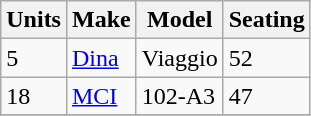<table class="wikitable">
<tr>
<th>Units</th>
<th>Make</th>
<th>Model</th>
<th>Seating</th>
</tr>
<tr>
<td>5</td>
<td><a href='#'>Dina</a></td>
<td>Viaggio</td>
<td>52</td>
</tr>
<tr>
<td>18</td>
<td><a href='#'>MCI</a></td>
<td>102-A3</td>
<td>47</td>
</tr>
<tr>
</tr>
</table>
